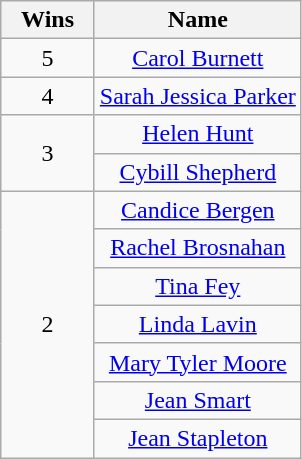<table class="wikitable sortable" style="text-align: center;">
<tr>
<th scope="col" width="55">Wins</th>
<th scope="col" align="center">Name</th>
</tr>
<tr>
<td rowspan=1 style="text-align:center">5</td>
<td><a href='#'>Carol Burnett</a></td>
</tr>
<tr>
<td rowspan=1 style="text-align:center">4</td>
<td><a href='#'>Sarah Jessica Parker</a></td>
</tr>
<tr>
<td rowspan=2 style="text-align:center">3</td>
<td><a href='#'>Helen Hunt</a></td>
</tr>
<tr>
<td><a href='#'>Cybill Shepherd</a></td>
</tr>
<tr>
<td rowspan=7 style="text-align:center">2</td>
<td><a href='#'>Candice Bergen</a></td>
</tr>
<tr>
<td><a href='#'>Rachel Brosnahan</a></td>
</tr>
<tr>
<td><a href='#'>Tina Fey</a></td>
</tr>
<tr>
<td><a href='#'>Linda Lavin</a></td>
</tr>
<tr>
<td><a href='#'>Mary Tyler Moore</a></td>
</tr>
<tr>
<td><a href='#'>Jean Smart</a></td>
</tr>
<tr>
<td><a href='#'>Jean Stapleton</a></td>
</tr>
</table>
